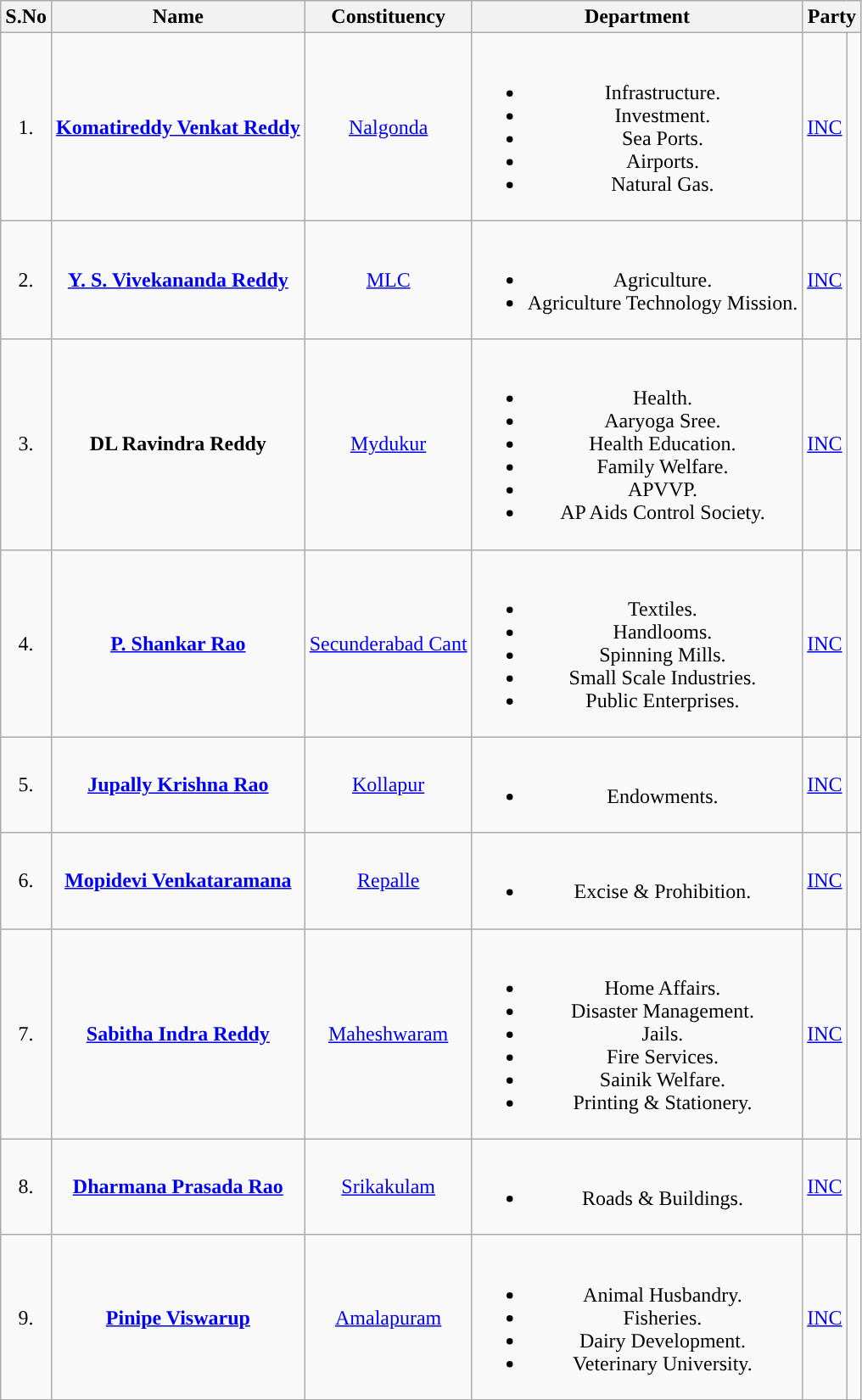<table class="wikitable sortable" style="text-align:center;">
<tr>
<th>S.No</th>
<th>Name</th>
<th>Constituency</th>
<th>Department</th>
<th colspan="2" scope="col">Party</th>
</tr>
<tr>
<td>1.</td>
<td><strong><a href='#'>Komatireddy Venkat Reddy</a></strong></td>
<td><a href='#'>Nalgonda</a></td>
<td><br><ul><li>Infrastructure.</li><li>Investment.</li><li>Sea Ports.</li><li>Airports.</li><li>Natural Gas.</li></ul></td>
<td><a href='#'>INC</a></td>
<td width="4px" style="background-color: "></td>
</tr>
<tr>
<td>2.</td>
<td><strong><a href='#'>Y. S. Vivekananda Reddy</a></strong></td>
<td><a href='#'>MLC</a></td>
<td><br><ul><li>Agriculture.</li><li>Agriculture Technology Mission.</li></ul></td>
<td><a href='#'>INC</a></td>
<td width="4px" style="background-color: "></td>
</tr>
<tr>
<td>3.</td>
<td><strong>DL Ravindra Reddy</strong></td>
<td><a href='#'>Mydukur</a></td>
<td><br><ul><li>Health.</li><li>Aaryoga Sree.</li><li>Health Education.</li><li>Family Welfare.</li><li>APVVP.</li><li>AP Aids Control Society.</li></ul></td>
<td><a href='#'>INC</a></td>
<td width="4px" style="background-color: "></td>
</tr>
<tr>
<td>4.</td>
<td><strong><a href='#'>P. Shankar Rao</a></strong></td>
<td><a href='#'>Secunderabad Cant</a></td>
<td><br><ul><li>Textiles.</li><li>Handlooms.</li><li>Spinning Mills.</li><li>Small Scale Industries.</li><li>Public Enterprises.</li></ul></td>
<td><a href='#'>INC</a></td>
<td width="4px" style="background-color: "></td>
</tr>
<tr>
<td>5.</td>
<td><strong><a href='#'>Jupally Krishna Rao</a></strong></td>
<td><a href='#'>Kollapur</a></td>
<td><br><ul><li>Endowments.</li></ul></td>
<td><a href='#'>INC</a></td>
<td width="4px" style="background-color: "></td>
</tr>
<tr>
<td>6.</td>
<td><strong><a href='#'>Mopidevi Venkataramana</a></strong></td>
<td><a href='#'>Repalle</a></td>
<td><br><ul><li>Excise & Prohibition.</li></ul></td>
<td><a href='#'>INC</a></td>
<td width="4px" style="background-color: "></td>
</tr>
<tr>
<td>7.</td>
<td><strong><a href='#'>Sabitha Indra Reddy</a></strong></td>
<td><a href='#'>Maheshwaram</a></td>
<td><br><ul><li>Home Affairs.</li><li>Disaster Management.</li><li>Jails.</li><li>Fire Services.</li><li>Sainik Welfare.</li><li>Printing & Stationery.</li></ul></td>
<td><a href='#'>INC</a></td>
<td width="4px" style="background-color: "></td>
</tr>
<tr>
<td>8.</td>
<td><strong><a href='#'>Dharmana Prasada Rao</a></strong></td>
<td><a href='#'>Srikakulam</a></td>
<td><br><ul><li>Roads & Buildings.</li></ul></td>
<td><a href='#'>INC</a></td>
<td width="4px" style="background-color: "></td>
</tr>
<tr>
<td>9.</td>
<td><strong><a href='#'>Pinipe Viswarup</a></strong></td>
<td><a href='#'>Amalapuram</a></td>
<td><br><ul><li>Animal Husbandry.</li><li>Fisheries.</li><li>Dairy Development.</li><li>Veterinary University.</li></ul></td>
<td><a href='#'>INC</a></td>
<td width="4px" style="background-color: "></td>
</tr>
</table>
